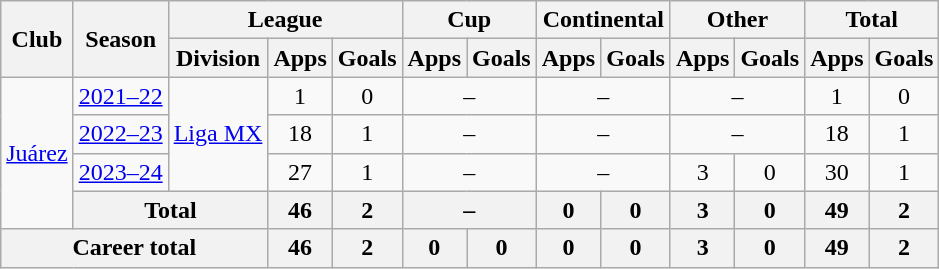<table class="wikitable" style="text-align: center">
<tr>
<th rowspan="2">Club</th>
<th rowspan="2">Season</th>
<th colspan="3">League</th>
<th colspan="2">Cup</th>
<th colspan="2">Continental</th>
<th colspan="2">Other</th>
<th colspan="2">Total</th>
</tr>
<tr>
<th>Division</th>
<th>Apps</th>
<th>Goals</th>
<th>Apps</th>
<th>Goals</th>
<th>Apps</th>
<th>Goals</th>
<th>Apps</th>
<th>Goals</th>
<th>Apps</th>
<th>Goals</th>
</tr>
<tr>
<td rowspan="4"><a href='#'>Juárez</a></td>
<td><a href='#'>2021–22</a></td>
<td rowspan="3"><a href='#'>Liga MX</a></td>
<td>1</td>
<td>0</td>
<td colspan="2">–</td>
<td colspan="2">–</td>
<td colspan="2">–</td>
<td>1</td>
<td>0</td>
</tr>
<tr>
<td><a href='#'>2022–23</a></td>
<td>18</td>
<td>1</td>
<td colspan="2">–</td>
<td colspan="2">–</td>
<td colspan="2">–</td>
<td>18</td>
<td>1</td>
</tr>
<tr>
<td><a href='#'>2023–24</a></td>
<td>27</td>
<td>1</td>
<td colspan="2">–</td>
<td colspan="2">–</td>
<td>3</td>
<td>0</td>
<td>30</td>
<td>1</td>
</tr>
<tr>
<th colspan="2"><strong>Total</strong></th>
<th>46</th>
<th>2</th>
<th colspan="2">–</th>
<th>0</th>
<th>0</th>
<th>3</th>
<th>0</th>
<th>49</th>
<th>2</th>
</tr>
<tr>
<th colspan="3"><strong>Career total</strong></th>
<th>46</th>
<th>2</th>
<th>0</th>
<th>0</th>
<th>0</th>
<th>0</th>
<th>3</th>
<th>0</th>
<th>49</th>
<th>2</th>
</tr>
</table>
